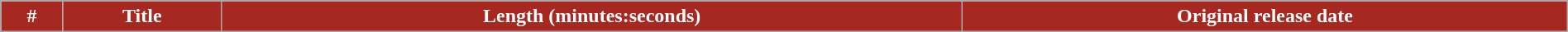<table class="wikitable plainrowheaders" style="width:100%;">
<tr style="color:white">
<th style="background-color: #A62821;">#</th>
<th style="background-color: #A62821;">Title</th>
<th style="background-color: #A62821;">Length (minutes:seconds)</th>
<th style="background-color: #A62821;">Original release date<br>








</th>
</tr>
</table>
